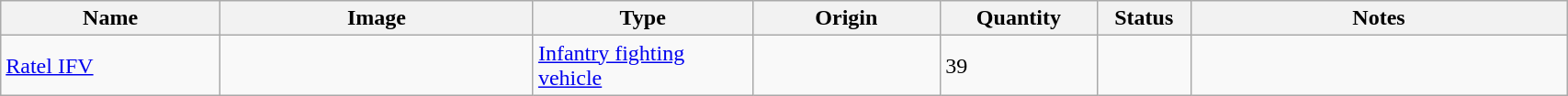<table class="wikitable" style="width:90%;">
<tr>
<th width=14%>Name</th>
<th width=20%>Image</th>
<th width=14%>Type</th>
<th width=12%>Origin</th>
<th width=10%>Quantity</th>
<th width=06%>Status</th>
<th width=24%>Notes</th>
</tr>
<tr>
<td><a href='#'>Ratel IFV</a></td>
<td></td>
<td><a href='#'>Infantry fighting vehicle</a></td>
<td></td>
<td>39</td>
<td></td>
<td></td>
</tr>
</table>
